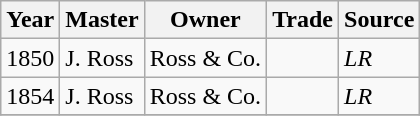<table class="sortable wikitable">
<tr>
<th>Year</th>
<th>Master</th>
<th>Owner</th>
<th>Trade</th>
<th>Source</th>
</tr>
<tr>
<td>1850</td>
<td>J. Ross</td>
<td>Ross & Co.</td>
<td></td>
<td><em>LR</em></td>
</tr>
<tr>
<td>1854</td>
<td>J. Ross</td>
<td>Ross & Co.</td>
<td></td>
<td><em>LR</em></td>
</tr>
<tr>
</tr>
</table>
